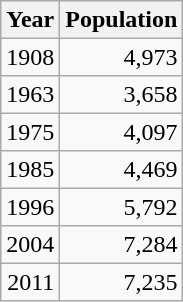<table class="wikitable" style="line-height:1.1em;">
<tr>
<th>Year</th>
<th>Population</th>
</tr>
<tr align="right">
<td>1908</td>
<td>4,973</td>
</tr>
<tr align="right">
<td>1963</td>
<td>3,658</td>
</tr>
<tr align="right">
<td>1975</td>
<td>4,097</td>
</tr>
<tr align="right">
<td>1985</td>
<td>4,469</td>
</tr>
<tr align="right">
<td>1996</td>
<td>5,792</td>
</tr>
<tr align="right">
<td>2004</td>
<td>7,284</td>
</tr>
<tr align="right">
<td>2011</td>
<td>7,235</td>
</tr>
</table>
